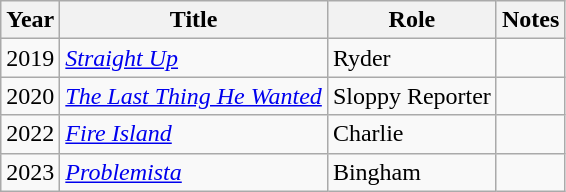<table class="wikitable sortable">
<tr>
<th>Year</th>
<th>Title</th>
<th>Role</th>
<th class="unsortable">Notes</th>
</tr>
<tr>
<td>2019</td>
<td><em><a href='#'>Straight Up</a></em></td>
<td>Ryder</td>
<td></td>
</tr>
<tr>
<td>2020</td>
<td><em><a href='#'>The Last Thing He Wanted</a></em></td>
<td>Sloppy Reporter</td>
<td></td>
</tr>
<tr>
<td>2022</td>
<td><em><a href='#'>Fire Island</a></em></td>
<td>Charlie</td>
<td></td>
</tr>
<tr>
<td>2023</td>
<td><em><a href='#'>Problemista</a></em></td>
<td>Bingham</td>
<td></td>
</tr>
</table>
